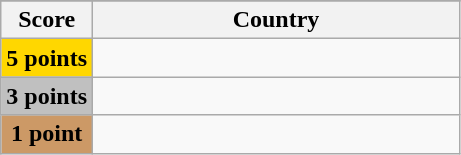<table class="wikitable">
<tr>
</tr>
<tr>
<th scope="col" width="20%">Score</th>
<th scope="col">Country</th>
</tr>
<tr>
<th scope="row" style="background:gold">5 points</th>
<td></td>
</tr>
<tr>
<th scope="row" style="background:silver">3 points</th>
<td></td>
</tr>
<tr>
<th scope="row" style="background:#CC9966">1 point</th>
<td></td>
</tr>
</table>
